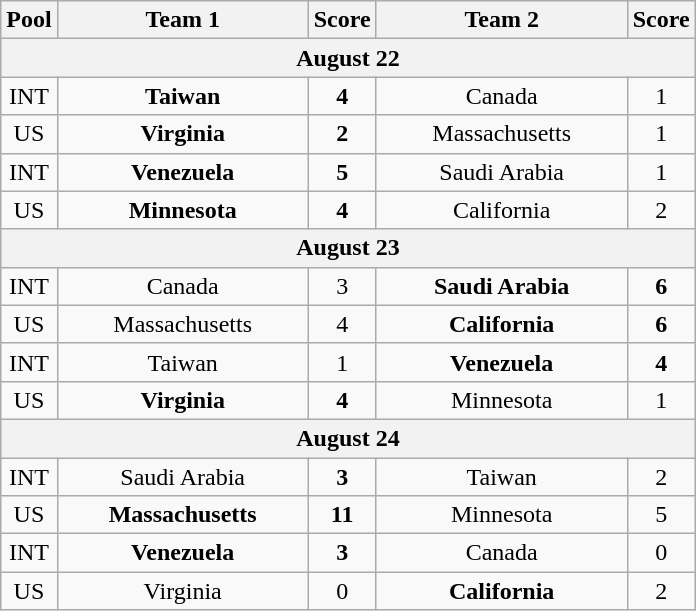<table class="wikitable">
<tr>
<th>Pool</th>
<th width="160">Team 1</th>
<th>Score</th>
<th width="160">Team 2</th>
<th>Score</th>
</tr>
<tr>
<th colspan="6">August 22</th>
</tr>
<tr>
<td align=center>INT</td>
<td align=center> <strong>Taiwan</strong></td>
<td align=center><strong>4</strong></td>
<td align=center> Canada</td>
<td align=center>1</td>
</tr>
<tr>
<td align=center>US</td>
<td align=center> <strong>Virginia</strong> </td>
<td align=center><strong>2</strong></td>
<td align=center> Massachusetts</td>
<td align=center>1</td>
</tr>
<tr>
<td align=center>INT</td>
<td align=center> <strong>Venezuela</strong></td>
<td align=center><strong>5</strong></td>
<td align=center> Saudi Arabia</td>
<td align=center>1</td>
</tr>
<tr>
<td align=center>US</td>
<td align=center> <strong>Minnesota</strong></td>
<td align=center><strong>4</strong></td>
<td align=center> California</td>
<td align=center>2</td>
</tr>
<tr>
<th colspan="6">August 23</th>
</tr>
<tr>
<td align=center>INT</td>
<td align=center> Canada</td>
<td align=center>3</td>
<td align=center> <strong>Saudi Arabia</strong></td>
<td align=center><strong>6</strong></td>
</tr>
<tr>
<td align=center>US</td>
<td align=center> Massachusetts</td>
<td align=center>4</td>
<td align=center> <strong>California</strong></td>
<td align=center><strong>6</strong></td>
</tr>
<tr>
<td align=center>INT</td>
<td align=center> Taiwan</td>
<td align=center>1</td>
<td align=center> <strong>Venezuela</strong></td>
<td align=center><strong>4</strong></td>
</tr>
<tr>
<td align=center>US</td>
<td align=center> <strong>Virginia</strong></td>
<td align=center><strong>4</strong></td>
<td align=center> Minnesota</td>
<td align=center>1</td>
</tr>
<tr>
<th colspan="6">August 24</th>
</tr>
<tr>
<td align=center>INT</td>
<td align=center> Saudi Arabia</td>
<td align=center><strong>3</strong></td>
<td align=center> Taiwan</td>
<td align=center>2</td>
</tr>
<tr>
<td align=center>US</td>
<td align=center> <strong>Massachusetts</strong></td>
<td align=center><strong>11</strong></td>
<td align=center> Minnesota</td>
<td align=center>5</td>
</tr>
<tr>
<td align=center>INT</td>
<td align=center> <strong>Venezuela</strong></td>
<td align=center><strong>3</strong></td>
<td align=center> Canada</td>
<td align=center>0</td>
</tr>
<tr>
<td align=center>US</td>
<td align=center> Virginia</td>
<td align=center>0</td>
<td align=center> <strong>California</strong></td>
<td align=center>2</td>
</tr>
</table>
